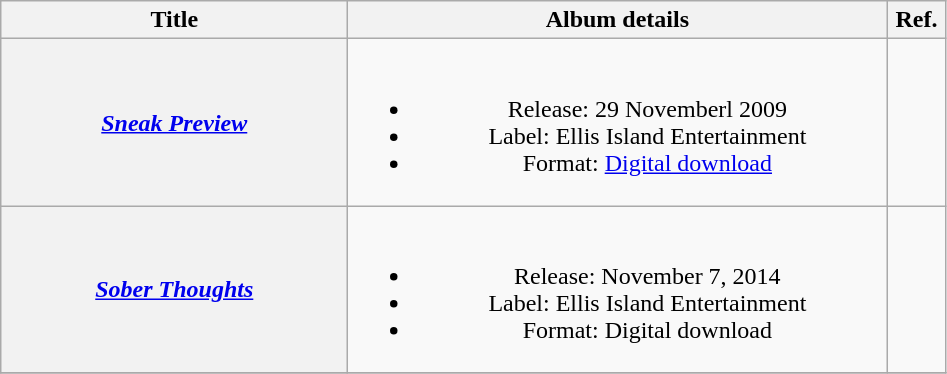<table class="wikitable plainrowheaders" style="text-align:center;">
<tr>
<th scope="col" style="width:14em;">Title</th>
<th scope="col" style="width:22em;">Album details</th>
<th scope="col" style="width:2em;">Ref.</th>
</tr>
<tr>
<th scope="row"><em><a href='#'>Sneak Preview</a></em></th>
<td><br><ul><li>Release: 29 Novemberl 2009</li><li>Label: Ellis Island Entertainment</li><li>Format: <a href='#'>Digital download</a></li></ul></td>
<td></td>
</tr>
<tr>
<th scope="row"><em><a href='#'>Sober Thoughts</a></em></th>
<td><br><ul><li>Release: November 7, 2014</li><li>Label: Ellis Island Entertainment</li><li>Format: Digital download</li></ul></td>
<td></td>
</tr>
<tr>
</tr>
</table>
